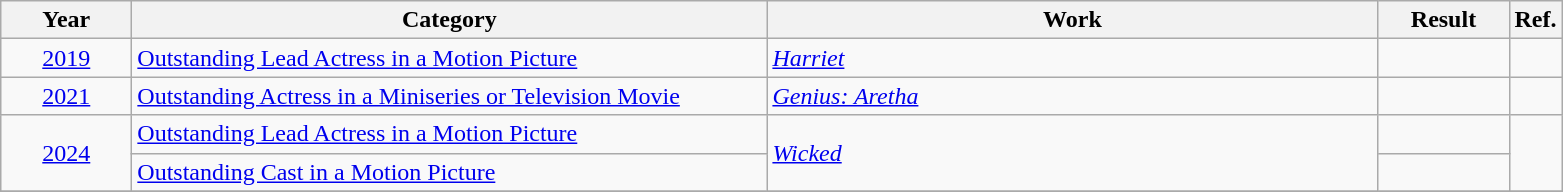<table class=wikitable>
<tr>
<th scope="col" style="width:5em;">Year</th>
<th scope="col" style="width:26em;">Category</th>
<th scope="col" style="width:25em;">Work</th>
<th scope="col" style="width:5em;">Result</th>
<th>Ref.</th>
</tr>
<tr>
<td style="text-align:center;"><a href='#'>2019</a></td>
<td><a href='#'>Outstanding Lead Actress in a Motion Picture</a></td>
<td><em><a href='#'>Harriet</a></em></td>
<td></td>
<td style="text-align:center;"></td>
</tr>
<tr>
<td style="text-align:center;"><a href='#'>2021</a></td>
<td><a href='#'>Outstanding Actress in a Miniseries or Television Movie</a></td>
<td><em><a href='#'>Genius: Aretha</a></em></td>
<td></td>
<td style="text-align:center;"></td>
</tr>
<tr>
<td style="text-align:center;" rowspan="2"><a href='#'>2024</a></td>
<td><a href='#'>Outstanding Lead Actress in a Motion Picture</a></td>
<td rowspan="2"><em><a href='#'>Wicked</a></em></td>
<td></td>
<td style="text-align:center;" rowspan="2"></td>
</tr>
<tr>
<td><a href='#'>Outstanding Cast in a Motion Picture</a></td>
<td></td>
</tr>
<tr>
</tr>
</table>
